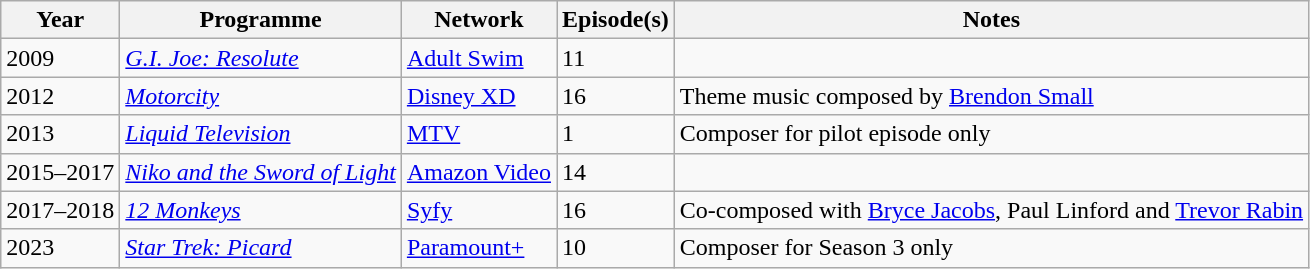<table class="wikitable sortable">
<tr>
<th>Year</th>
<th>Programme</th>
<th>Network</th>
<th>Episode(s)</th>
<th class="unsortable">Notes</th>
</tr>
<tr>
<td>2009</td>
<td><em><a href='#'>G.I. Joe: Resolute</a></em></td>
<td><a href='#'>Adult Swim</a></td>
<td>11</td>
<td></td>
</tr>
<tr>
<td>2012</td>
<td><em><a href='#'>Motorcity</a></em></td>
<td><a href='#'>Disney XD</a></td>
<td>16</td>
<td>Theme music composed by <a href='#'>Brendon Small</a></td>
</tr>
<tr>
<td>2013</td>
<td><em><a href='#'>Liquid Television</a></em></td>
<td><a href='#'>MTV</a></td>
<td>1</td>
<td>Composer for pilot episode only</td>
</tr>
<tr>
<td>2015–2017</td>
<td><em><a href='#'>Niko and the Sword of Light</a></em></td>
<td><a href='#'>Amazon Video</a></td>
<td>14</td>
<td></td>
</tr>
<tr>
<td>2017–2018</td>
<td><em><a href='#'>12 Monkeys</a></em></td>
<td><a href='#'>Syfy</a></td>
<td>16</td>
<td>Co-composed with <a href='#'>Bryce Jacobs</a>, Paul Linford and <a href='#'>Trevor Rabin</a></td>
</tr>
<tr>
<td>2023</td>
<td><em><a href='#'>Star Trek: Picard</a></em></td>
<td><a href='#'>Paramount+</a></td>
<td>10</td>
<td>Composer for Season 3 only</td>
</tr>
</table>
